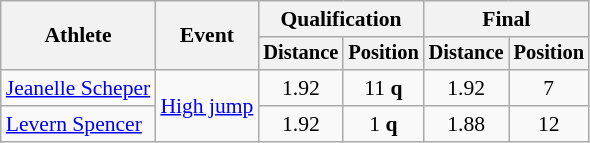<table class=wikitable style="font-size:90%">
<tr>
<th rowspan="2">Athlete</th>
<th rowspan="2">Event</th>
<th colspan="2">Qualification</th>
<th colspan="2">Final</th>
</tr>
<tr style="font-size:95%">
<th>Distance</th>
<th>Position</th>
<th>Distance</th>
<th>Position</th>
</tr>
<tr style=text-align:center>
<td style=text-align:left><a href='#'>Jeanelle Scheper</a></td>
<td style=text-align:left rowspan=2><a href='#'>High jump</a></td>
<td>1.92</td>
<td>11 <strong>q</strong></td>
<td>1.92</td>
<td>7</td>
</tr>
<tr style=text-align:center>
<td style=text-align:left><a href='#'>Levern Spencer</a></td>
<td>1.92</td>
<td>1 <strong>q</strong></td>
<td>1.88</td>
<td>12</td>
</tr>
</table>
